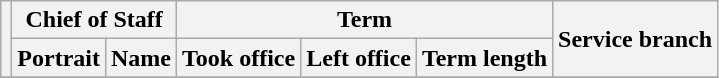<table class="wikitable sortable">
<tr>
<th rowspan=2></th>
<th colspan=2>Chief of Staff</th>
<th colspan=3>Term</th>
<th rowspan=2>Service branch</th>
</tr>
<tr>
<th>Portrait</th>
<th>Name</th>
<th>Took office</th>
<th>Left office</th>
<th>Term length</th>
</tr>
<tr>
</tr>
</table>
